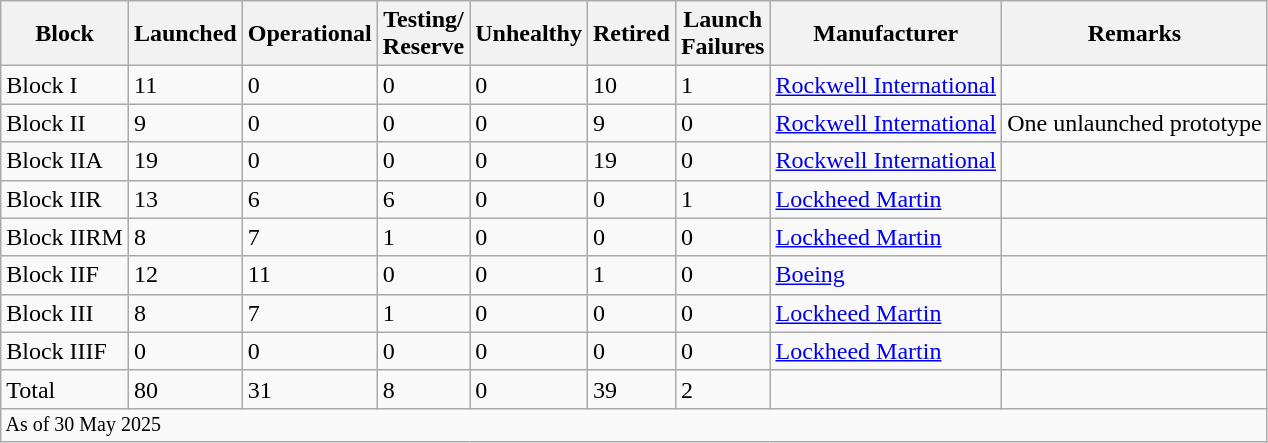<table class="wikitable defaultcenter">
<tr>
<th>Block</th>
<th>Launched</th>
<th>Operational</th>
<th>Testing/<br>Reserve</th>
<th>Unhealthy</th>
<th>Retired</th>
<th>Launch<br>Failures</th>
<th>Manufacturer</th>
<th>Remarks</th>
</tr>
<tr>
<td>Block I</td>
<td>11</td>
<td>0</td>
<td>0</td>
<td>0</td>
<td>10</td>
<td>1</td>
<td><a href='#'>Rockwell International</a></td>
<td></td>
</tr>
<tr>
<td>Block II</td>
<td>9</td>
<td>0</td>
<td>0</td>
<td>0</td>
<td>9</td>
<td>0</td>
<td><a href='#'>Rockwell International</a></td>
<td>One unlaunched prototype</td>
</tr>
<tr>
<td>Block IIA</td>
<td>19</td>
<td>0</td>
<td>0</td>
<td>0</td>
<td>19</td>
<td>0</td>
<td><a href='#'>Rockwell International</a></td>
<td></td>
</tr>
<tr>
<td>Block IIR</td>
<td>13</td>
<td>6</td>
<td>6</td>
<td>0</td>
<td>0</td>
<td>1</td>
<td><a href='#'>Lockheed Martin</a></td>
<td></td>
</tr>
<tr>
<td>Block IIRM</td>
<td>8</td>
<td>7</td>
<td>1</td>
<td>0</td>
<td>0</td>
<td>0</td>
<td><a href='#'>Lockheed Martin</a></td>
<td></td>
</tr>
<tr>
<td>Block IIF</td>
<td>12</td>
<td>11</td>
<td>0</td>
<td>0</td>
<td>1</td>
<td>0</td>
<td><a href='#'>Boeing</a></td>
<td></td>
</tr>
<tr>
<td>Block III</td>
<td>8</td>
<td>7</td>
<td>1</td>
<td>0</td>
<td>0</td>
<td>0</td>
<td><a href='#'>Lockheed Martin</a></td>
<td></td>
</tr>
<tr>
<td>Block IIIF</td>
<td>0</td>
<td>0</td>
<td>0</td>
<td>0</td>
<td>0</td>
<td>0</td>
<td><a href='#'>Lockheed Martin</a></td>
<td></td>
</tr>
<tr>
<td>Total</td>
<td>80</td>
<td>31</td>
<td>8</td>
<td>0</td>
<td>39</td>
<td>2</td>
<td></td>
<td></td>
</tr>
<tr>
<td colspan="9" style="font-size: smaller; text-align: left;">As of 30 May 2025<br></td>
</tr>
</table>
